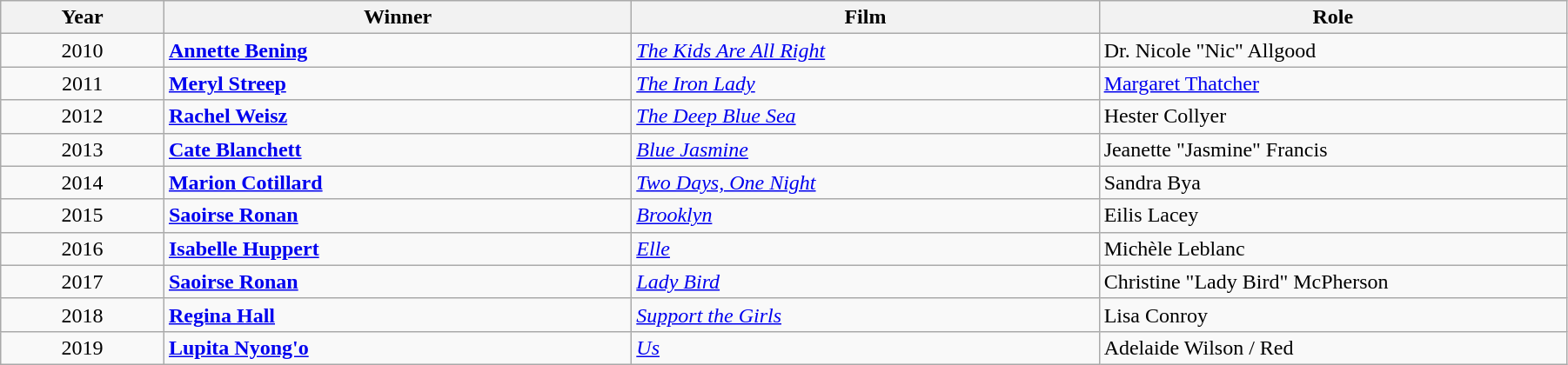<table class="wikitable" width="95%" cellpadding="5">
<tr>
<th width="100"><strong>Year</strong></th>
<th width="300"><strong>Winner</strong></th>
<th width="300"><strong>Film</strong></th>
<th width="300"><strong>Role</strong></th>
</tr>
<tr>
<td style="text-align:center;">2010</td>
<td><strong><a href='#'>Annette Bening</a></strong></td>
<td><em><a href='#'>The Kids Are All Right</a></em></td>
<td>Dr. Nicole "Nic" Allgood</td>
</tr>
<tr>
<td style="text-align:center;">2011</td>
<td><strong><a href='#'>Meryl Streep</a></strong></td>
<td><em><a href='#'>The Iron Lady</a></em></td>
<td><a href='#'>Margaret Thatcher</a></td>
</tr>
<tr>
<td style="text-align:center;">2012</td>
<td><strong><a href='#'>Rachel Weisz</a></strong></td>
<td><em><a href='#'>The Deep Blue Sea</a></em></td>
<td>Hester Collyer</td>
</tr>
<tr>
<td style="text-align:center;">2013</td>
<td><strong><a href='#'>Cate Blanchett</a></strong></td>
<td><em><a href='#'>Blue Jasmine</a></em></td>
<td>Jeanette "Jasmine" Francis</td>
</tr>
<tr>
<td style="text-align:center;">2014</td>
<td><strong><a href='#'>Marion Cotillard</a></strong></td>
<td><em><a href='#'>Two Days, One Night</a></em></td>
<td>Sandra Bya</td>
</tr>
<tr>
<td style="text-align:center;">2015</td>
<td><strong><a href='#'>Saoirse Ronan</a></strong></td>
<td><em><a href='#'>Brooklyn</a></em></td>
<td>Eilis Lacey</td>
</tr>
<tr>
<td style="text-align:center;">2016</td>
<td><strong><a href='#'>Isabelle Huppert</a></strong></td>
<td><em><a href='#'>Elle</a></em></td>
<td>Michèle Leblanc</td>
</tr>
<tr>
<td style="text-align:center;">2017</td>
<td><strong><a href='#'>Saoirse Ronan</a></strong></td>
<td><em><a href='#'>Lady Bird</a></em></td>
<td>Christine "Lady Bird" McPherson</td>
</tr>
<tr>
<td style="text-align:center;">2018</td>
<td><strong><a href='#'>Regina Hall</a></strong></td>
<td><em><a href='#'>Support the Girls</a></em></td>
<td>Lisa Conroy</td>
</tr>
<tr>
<td style="text-align:center;">2019</td>
<td><strong><a href='#'>Lupita Nyong'o</a></strong></td>
<td><em><a href='#'>Us</a></em></td>
<td>Adelaide Wilson / Red</td>
</tr>
</table>
